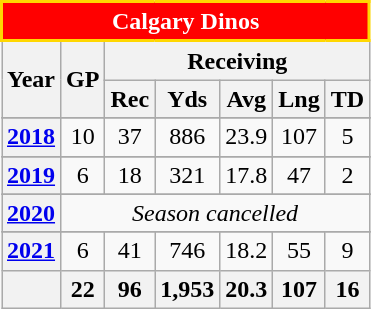<table class="wikitable" style="text-align: center;">
<tr>
<th colspan="17" style="background: #Ff0000; border: 2px solid #FFD700; color: #FFFFFF;">Calgary Dinos</th>
</tr>
<tr>
<th rowspan="2">Year</th>
<th rowspan="2">GP</th>
<th colspan="5">Receiving</th>
</tr>
<tr>
<th>Rec</th>
<th>Yds</th>
<th>Avg</th>
<th>Lng</th>
<th>TD</th>
</tr>
<tr>
</tr>
<tr align=center>
<th><a href='#'>2018</a></th>
<td>10</td>
<td>37</td>
<td>886</td>
<td>23.9</td>
<td>107</td>
<td>5</td>
</tr>
<tr>
</tr>
<tr align=center>
<th><a href='#'>2019</a></th>
<td>6</td>
<td>18</td>
<td>321</td>
<td>17.8</td>
<td>47</td>
<td>2</td>
</tr>
<tr>
</tr>
<tr align=center>
<th><a href='#'>2020</a></th>
<td colspan="7"><em>Season cancelled</em></td>
</tr>
<tr>
</tr>
<tr align=center>
<th><a href='#'>2021</a></th>
<td>6</td>
<td>41</td>
<td>746</td>
<td>18.2</td>
<td>55</td>
<td>9</td>
</tr>
<tr>
<th colspan="1"></th>
<th>22</th>
<th>96</th>
<th>1,953</th>
<th>20.3</th>
<th>107</th>
<th>16</th>
</tr>
</table>
